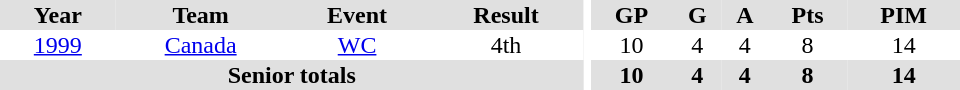<table border="0" cellpadding="1" cellspacing="0" ID="Table3" style="text-align:center; width:40em">
<tr ALIGN="center" bgcolor="#e0e0e0">
<th>Year</th>
<th>Team</th>
<th>Event</th>
<th>Result</th>
<th rowspan="99" bgcolor="#ffffff"></th>
<th>GP</th>
<th>G</th>
<th>A</th>
<th>Pts</th>
<th>PIM</th>
</tr>
<tr>
<td><a href='#'>1999</a></td>
<td><a href='#'>Canada</a></td>
<td><a href='#'>WC</a></td>
<td>4th</td>
<td>10</td>
<td>4</td>
<td>4</td>
<td>8</td>
<td>14</td>
</tr>
<tr bgcolor="#e0e0e0">
<th colspan="4">Senior totals</th>
<th>10</th>
<th>4</th>
<th>4</th>
<th>8</th>
<th>14</th>
</tr>
</table>
